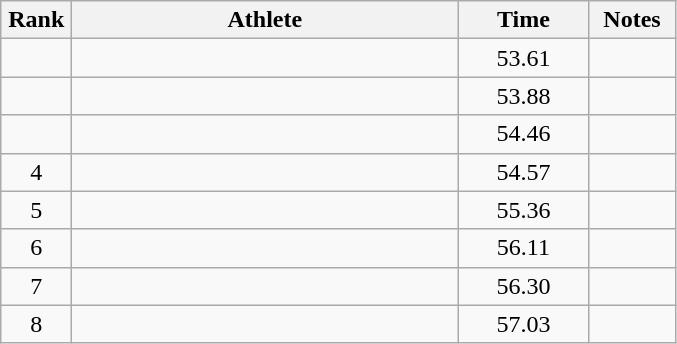<table class="wikitable" style="text-align:center">
<tr>
<th width=40>Rank</th>
<th width=250>Athlete</th>
<th width=80>Time</th>
<th width=50>Notes</th>
</tr>
<tr>
<td></td>
<td align=left></td>
<td>53.61</td>
<td></td>
</tr>
<tr>
<td></td>
<td align=left></td>
<td>53.88</td>
<td></td>
</tr>
<tr>
<td></td>
<td align=left></td>
<td>54.46</td>
<td></td>
</tr>
<tr>
<td>4</td>
<td align=left></td>
<td>54.57</td>
<td></td>
</tr>
<tr>
<td>5</td>
<td align=left></td>
<td>55.36</td>
<td></td>
</tr>
<tr>
<td>6</td>
<td align=left></td>
<td>56.11</td>
<td></td>
</tr>
<tr>
<td>7</td>
<td align=left></td>
<td>56.30</td>
<td></td>
</tr>
<tr>
<td>8</td>
<td align=left></td>
<td>57.03</td>
<td></td>
</tr>
</table>
